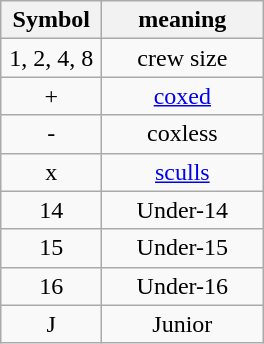<table class="wikitable" style="text-align:center">
<tr>
<th width=60>Symbol</th>
<th width=100>meaning</th>
</tr>
<tr>
<td>1, 2, 4, 8</td>
<td>crew size</td>
</tr>
<tr>
<td>+</td>
<td><a href='#'>coxed</a></td>
</tr>
<tr>
<td>-</td>
<td>coxless</td>
</tr>
<tr>
<td>x</td>
<td><a href='#'>sculls</a></td>
</tr>
<tr>
<td>14</td>
<td>Under-14</td>
</tr>
<tr>
<td>15</td>
<td>Under-15</td>
</tr>
<tr>
<td>16</td>
<td>Under-16</td>
</tr>
<tr>
<td>J</td>
<td>Junior</td>
</tr>
</table>
